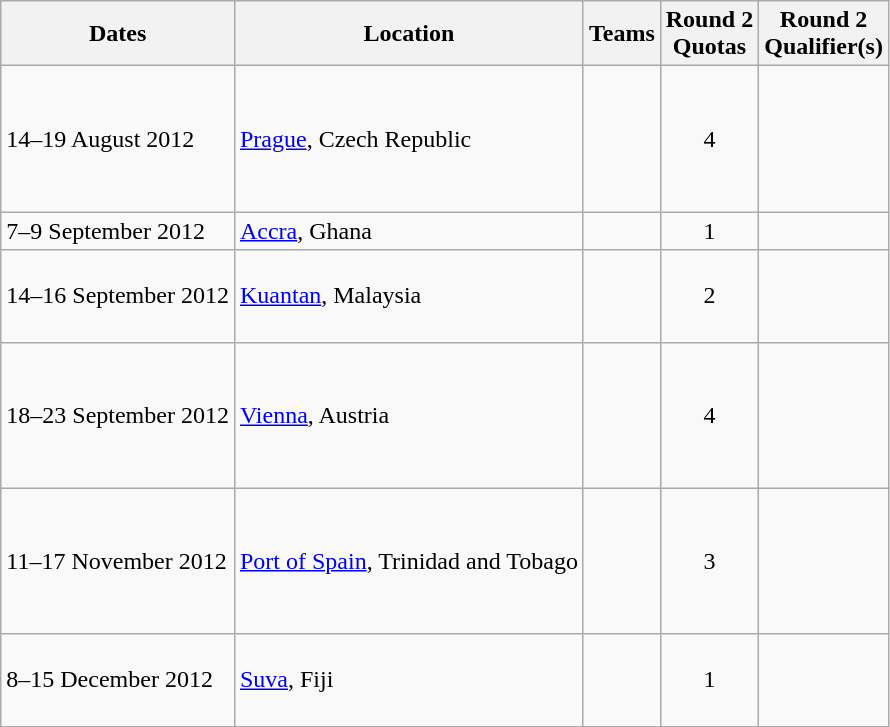<table class=wikitable>
<tr>
<th>Dates</th>
<th>Location</th>
<th>Teams</th>
<th>Round 2<br>Quotas</th>
<th>Round 2<br>Qualifier(s)</th>
</tr>
<tr>
<td>14–19 August 2012</td>
<td><a href='#'>Prague</a>, Czech Republic</td>
<td><br><br><br><br><br></td>
<td align=center>4</td>
<td><br><br><br></td>
</tr>
<tr>
<td>7–9 September 2012</td>
<td><a href='#'>Accra</a>, Ghana</td>
<td><br></td>
<td align=center>1</td>
<td></td>
</tr>
<tr>
<td>14–16 September 2012</td>
<td><a href='#'>Kuantan</a>, Malaysia</td>
<td><br><br><br></td>
<td align=center>2</td>
<td><br></td>
</tr>
<tr>
<td>18–23 September 2012</td>
<td><a href='#'>Vienna</a>, Austria</td>
<td><br><br><br><br><br></td>
<td align=center>4</td>
<td><br><br><br></td>
</tr>
<tr>
<td>11–17 November 2012</td>
<td><a href='#'>Port of Spain</a>, Trinidad and Tobago</td>
<td><br><br><br><br><br></td>
<td align=center>3</td>
<td><br><br></td>
</tr>
<tr>
<td>8–15 December 2012</td>
<td><a href='#'>Suva</a>, Fiji</td>
<td><br><br><br></td>
<td align=center>1</td>
<td></td>
</tr>
</table>
